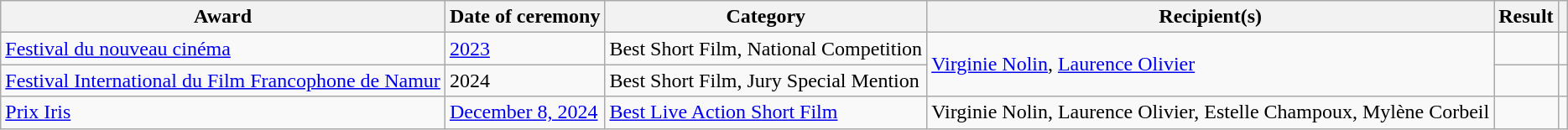<table class="wikitable sortable plainrowheaders">
<tr>
<th scope="col">Award</th>
<th scope="col">Date of ceremony</th>
<th scope="col">Category</th>
<th scope="col">Recipient(s)</th>
<th scope="col">Result</th>
<th scope="col" class="unsortable"></th>
</tr>
<tr>
<td><a href='#'>Festival du nouveau cinéma</a></td>
<td><a href='#'>2023</a></td>
<td>Best Short Film, National Competition</td>
<td rowspan=2><a href='#'>Virginie Nolin</a>, <a href='#'>Laurence Olivier</a></td>
<td></td>
<td></td>
</tr>
<tr>
<td><a href='#'>Festival International du Film Francophone de Namur</a></td>
<td>2024</td>
<td>Best Short Film, Jury Special Mention</td>
<td></td>
<td></td>
</tr>
<tr>
<td><a href='#'>Prix Iris</a></td>
<td><a href='#'>December 8, 2024</a></td>
<td><a href='#'>Best Live Action Short Film</a></td>
<td>Virginie Nolin, Laurence Olivier, Estelle Champoux, Mylène Corbeil</td>
<td></td>
<td></td>
</tr>
</table>
